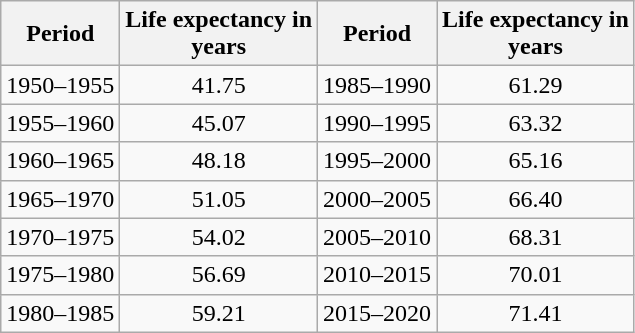<table class="wikitable" style="text-align:center">
<tr>
<th>Period</th>
<th>Life expectancy in<br>years</th>
<th>Period</th>
<th>Life expectancy in<br>years</th>
</tr>
<tr>
<td>1950–1955</td>
<td>41.75</td>
<td>1985–1990</td>
<td>61.29</td>
</tr>
<tr>
<td>1955–1960</td>
<td>45.07</td>
<td>1990–1995</td>
<td>63.32</td>
</tr>
<tr>
<td>1960–1965</td>
<td>48.18</td>
<td>1995–2000</td>
<td>65.16</td>
</tr>
<tr>
<td>1965–1970</td>
<td>51.05</td>
<td>2000–2005</td>
<td>66.40</td>
</tr>
<tr>
<td>1970–1975</td>
<td>54.02</td>
<td>2005–2010</td>
<td>68.31</td>
</tr>
<tr>
<td>1975–1980</td>
<td>56.69</td>
<td>2010–2015</td>
<td>70.01</td>
</tr>
<tr>
<td>1980–1985</td>
<td>59.21</td>
<td>2015–2020</td>
<td>71.41</td>
</tr>
</table>
